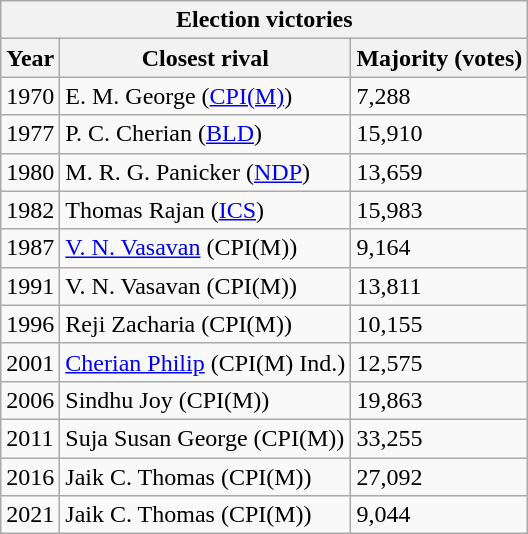<table class="wikitable">
<tr>
<th colspan="3">Election victories</th>
</tr>
<tr>
<th>Year</th>
<th>Closest rival</th>
<th>Majority (votes)</th>
</tr>
<tr>
<td>1970</td>
<td>E. M. George (<a href='#'>CPI(M)</a>)</td>
<td>7,288</td>
</tr>
<tr>
<td>1977</td>
<td>P. C. Cherian (<a href='#'>BLD</a>)</td>
<td>15,910</td>
</tr>
<tr>
<td>1980</td>
<td>M. R. G. Panicker (<a href='#'>NDP</a>)</td>
<td>13,659</td>
</tr>
<tr>
<td>1982</td>
<td>Thomas Rajan (<a href='#'>ICS</a>)</td>
<td>15,983</td>
</tr>
<tr>
<td>1987</td>
<td><a href='#'>V. N. Vasavan</a> (CPI(M))</td>
<td>9,164</td>
</tr>
<tr>
<td>1991</td>
<td>V. N. Vasavan (CPI(M))</td>
<td>13,811</td>
</tr>
<tr>
<td>1996</td>
<td>Reji Zacharia (CPI(M))</td>
<td>10,155</td>
</tr>
<tr>
<td>2001</td>
<td><a href='#'>Cherian Philip</a> (CPI(M) Ind.)</td>
<td>12,575</td>
</tr>
<tr>
<td>2006</td>
<td>Sindhu Joy (CPI(M))</td>
<td>19,863</td>
</tr>
<tr>
<td>2011</td>
<td>Suja Susan George (CPI(M))</td>
<td>33,255</td>
</tr>
<tr>
<td>2016</td>
<td>Jaik C. Thomas (CPI(M))</td>
<td>27,092</td>
</tr>
<tr>
<td>2021</td>
<td>Jaik C. Thomas (CPI(M))</td>
<td>9,044</td>
</tr>
</table>
